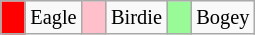<table class="wikitable" span = 50 style="font-size:85%">
<tr>
<td style="background: Red;" width=10></td>
<td>Eagle</td>
<td style="background: Pink;" width=10></td>
<td>Birdie</td>
<td style="background: PaleGreen;" width=10></td>
<td>Bogey </td>
</tr>
</table>
